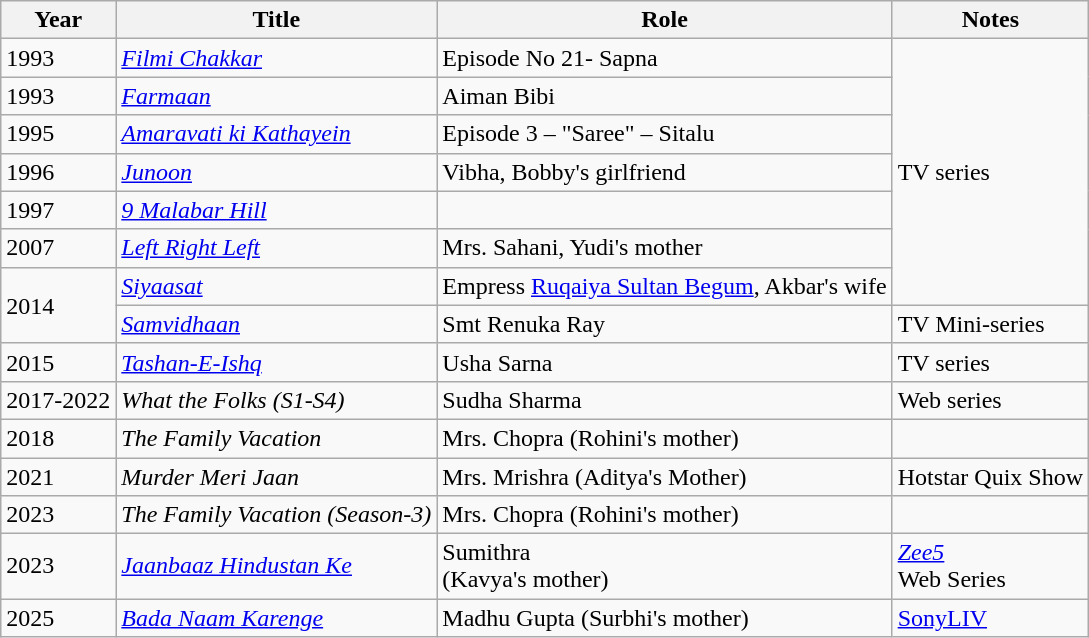<table class= wikitable sortable>
<tr>
<th>Year</th>
<th>Title</th>
<th>Role</th>
<th>Notes</th>
</tr>
<tr>
<td>1993</td>
<td><em><a href='#'>Filmi Chakkar</a></em></td>
<td>Episode No 21- Sapna</td>
<td rowspan=7>TV series</td>
</tr>
<tr>
<td>1993</td>
<td><em><a href='#'>Farmaan</a></em></td>
<td>Aiman Bibi</td>
</tr>
<tr>
<td>1995</td>
<td><em><a href='#'>Amaravati ki Kathayein</a></em></td>
<td>Episode 3 – "Saree" – Sitalu</td>
</tr>
<tr>
<td>1996</td>
<td><em><a href='#'>Junoon</a></em></td>
<td>Vibha, Bobby's girlfriend</td>
</tr>
<tr>
<td>1997</td>
<td><em><a href='#'>9 Malabar Hill</a></em></td>
<td></td>
</tr>
<tr>
<td>2007</td>
<td><em><a href='#'>Left Right Left</a></em></td>
<td>Mrs. Sahani, Yudi's mother</td>
</tr>
<tr>
<td rowspan=2>2014</td>
<td><em><a href='#'>Siyaasat</a></em></td>
<td>Empress <a href='#'>Ruqaiya Sultan Begum</a>, Akbar's wife</td>
</tr>
<tr>
<td><em><a href='#'>Samvidhaan</a></em></td>
<td>Smt Renuka Ray</td>
<td>TV Mini-series</td>
</tr>
<tr>
<td>2015</td>
<td><em><a href='#'>Tashan-E-Ishq</a></em></td>
<td>Usha Sarna</td>
<td>TV series</td>
</tr>
<tr>
<td>2017-2022</td>
<td><em>What the Folks (S1-S4)</em></td>
<td>Sudha Sharma</td>
<td>Web series</td>
</tr>
<tr>
<td>2018</td>
<td><em>The Family Vacation</em></td>
<td>Mrs. Chopra (Rohini's mother)</td>
<td></td>
</tr>
<tr>
<td>2021</td>
<td><em>Murder Meri Jaan</em></td>
<td>Mrs. Mrishra (Aditya's Mother)</td>
<td>Hotstar Quix Show</td>
</tr>
<tr>
<td>2023</td>
<td><em>The Family Vacation (Season-3)</em></td>
<td>Mrs. Chopra (Rohini's mother)</td>
<td></td>
</tr>
<tr>
<td>2023</td>
<td><em><a href='#'>Jaanbaaz Hindustan Ke</a></em></td>
<td>Sumithra<br>(Kavya's mother)</td>
<td><a href='#'><em>Zee5</em></a><br>Web Series</td>
</tr>
<tr>
<td>2025</td>
<td><em><a href='#'>Bada Naam Karenge</a></em></td>
<td>Madhu Gupta (Surbhi's mother)</td>
<td><a href='#'>SonyLIV</a></td>
</tr>
</table>
